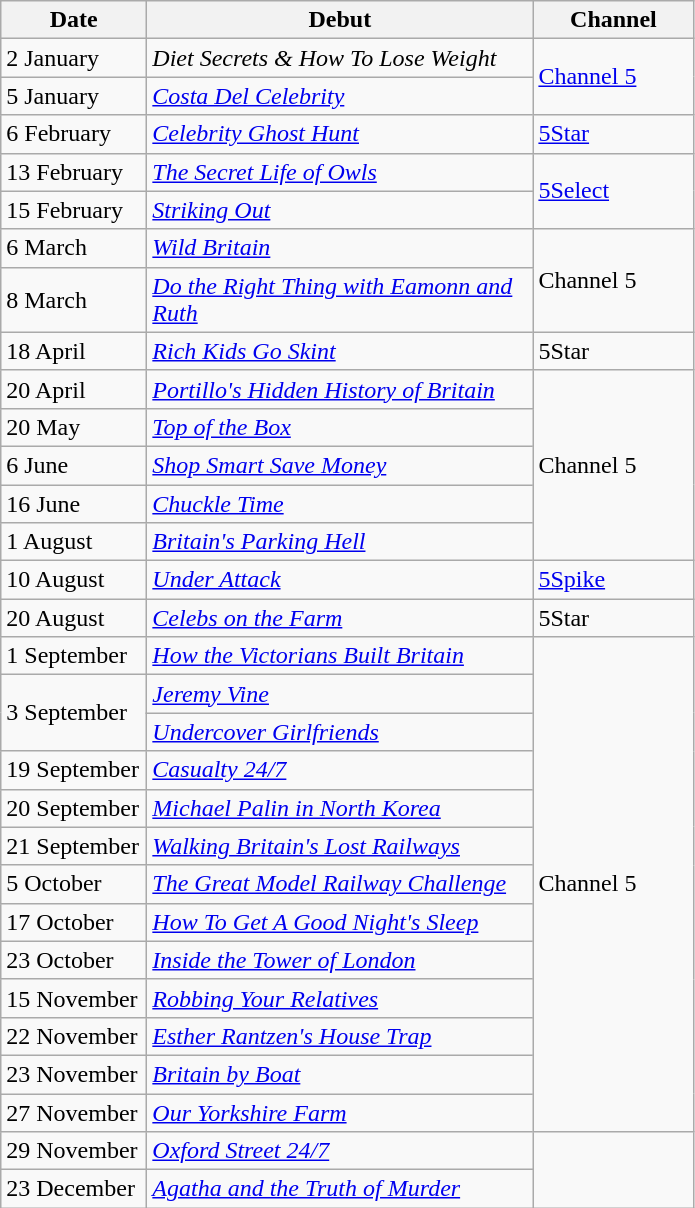<table class="wikitable">
<tr>
<th width=90>Date</th>
<th width=250>Debut</th>
<th width=100>Channel</th>
</tr>
<tr>
<td>2 January</td>
<td><em>Diet Secrets & How To Lose Weight</em></td>
<td rowspan=2><a href='#'>Channel 5</a></td>
</tr>
<tr>
<td>5 January</td>
<td><em><a href='#'>Costa Del Celebrity</a></em></td>
</tr>
<tr>
<td>6 February</td>
<td><em><a href='#'>Celebrity Ghost Hunt</a></em></td>
<td><a href='#'>5Star</a></td>
</tr>
<tr>
<td>13 February</td>
<td><em><a href='#'>The Secret Life of Owls</a></em></td>
<td rowspan="2"><a href='#'>5Select</a></td>
</tr>
<tr>
<td>15 February</td>
<td><em><a href='#'>Striking Out</a></em></td>
</tr>
<tr>
<td>6 March</td>
<td><em><a href='#'>Wild Britain</a></em></td>
<td rowspan="2">Channel 5</td>
</tr>
<tr>
<td>8 March</td>
<td><em><a href='#'>Do the Right Thing with Eamonn and Ruth</a></em></td>
</tr>
<tr>
<td>18 April</td>
<td><em><a href='#'>Rich Kids Go Skint</a></em></td>
<td>5Star</td>
</tr>
<tr>
<td>20 April</td>
<td><em><a href='#'>Portillo's Hidden History of Britain</a></em></td>
<td rowspan="5">Channel 5</td>
</tr>
<tr>
<td>20 May</td>
<td><em><a href='#'>Top of the Box</a></em></td>
</tr>
<tr>
<td>6 June</td>
<td><em><a href='#'>Shop Smart Save Money</a></em></td>
</tr>
<tr>
<td>16 June</td>
<td><em><a href='#'>Chuckle Time</a></em></td>
</tr>
<tr>
<td>1 August</td>
<td><em><a href='#'>Britain's Parking Hell</a></em></td>
</tr>
<tr>
<td>10 August</td>
<td><em><a href='#'>Under Attack</a></em></td>
<td><a href='#'>5Spike</a></td>
</tr>
<tr>
<td>20 August</td>
<td><em><a href='#'>Celebs on the Farm</a></em></td>
<td>5Star</td>
</tr>
<tr>
<td>1 September</td>
<td><em><a href='#'>How the Victorians Built Britain</a></em></td>
<td rowspan="13">Channel 5</td>
</tr>
<tr>
<td rowspan="2">3 September</td>
<td><em><a href='#'>Jeremy Vine</a></em></td>
</tr>
<tr>
<td><em><a href='#'>Undercover Girlfriends</a></em></td>
</tr>
<tr>
<td>19 September</td>
<td><em><a href='#'>Casualty 24/7</a></em></td>
</tr>
<tr>
<td>20 September</td>
<td><em><a href='#'>Michael Palin in North Korea</a></em></td>
</tr>
<tr>
<td>21 September</td>
<td><em><a href='#'>Walking Britain's Lost Railways</a></em></td>
</tr>
<tr>
<td>5 October</td>
<td><em><a href='#'>The Great Model Railway Challenge</a></em></td>
</tr>
<tr>
<td>17 October</td>
<td><em><a href='#'>How To Get A Good Night's Sleep</a></em></td>
</tr>
<tr>
<td>23 October</td>
<td><em><a href='#'>Inside the Tower of London</a></em></td>
</tr>
<tr>
<td>15 November</td>
<td><em><a href='#'>Robbing Your Relatives</a> </em></td>
</tr>
<tr>
<td>22 November</td>
<td><em><a href='#'>Esther Rantzen's House Trap</a></em></td>
</tr>
<tr>
<td>23 November</td>
<td><em><a href='#'>Britain by Boat</a></em></td>
</tr>
<tr>
<td>27 November</td>
<td><em><a href='#'>Our Yorkshire Farm</a></em></td>
</tr>
<tr>
<td>29 November</td>
<td><em><a href='#'>Oxford Street 24/7</a></em></td>
</tr>
<tr>
<td>23 December</td>
<td><em><a href='#'>Agatha and the Truth of Murder</a></em></td>
</tr>
</table>
